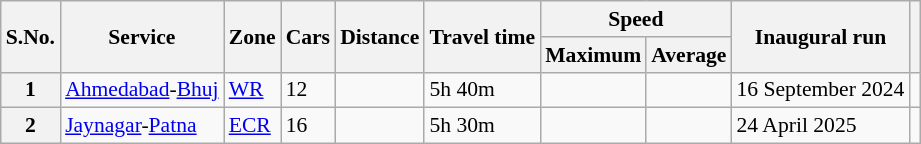<table class="wikitable sortable" style="font-size: 90%;">
<tr>
<th rowspan="2">S.No.</th>
<th rowspan="2">Service</th>
<th rowspan="2">Zone</th>
<th rowspan="2">Cars</th>
<th rowspan="2">Distance</th>
<th rowspan="2">Travel time</th>
<th colspan="2">Speed</th>
<th rowspan="2">Inaugural run</th>
<th rowspan="2"></th>
</tr>
<tr>
<th>Maximum</th>
<th>Average</th>
</tr>
<tr>
<th>1</th>
<td><a href='#'>Ahmedabad</a>-<a href='#'>Bhuj</a></td>
<td><a href='#'>WR</a></td>
<td>12</td>
<td></td>
<td>5h 40m</td>
<td></td>
<td></td>
<td>16 September 2024</td>
<td></td>
</tr>
<tr>
<th>2</th>
<td><a href='#'>Jaynagar</a>-<a href='#'>Patna</a></td>
<td><a href='#'>ECR</a></td>
<td>16</td>
<td></td>
<td>5h 30m</td>
<td></td>
<td></td>
<td>24 April 2025</td>
<td></td>
</tr>
</table>
